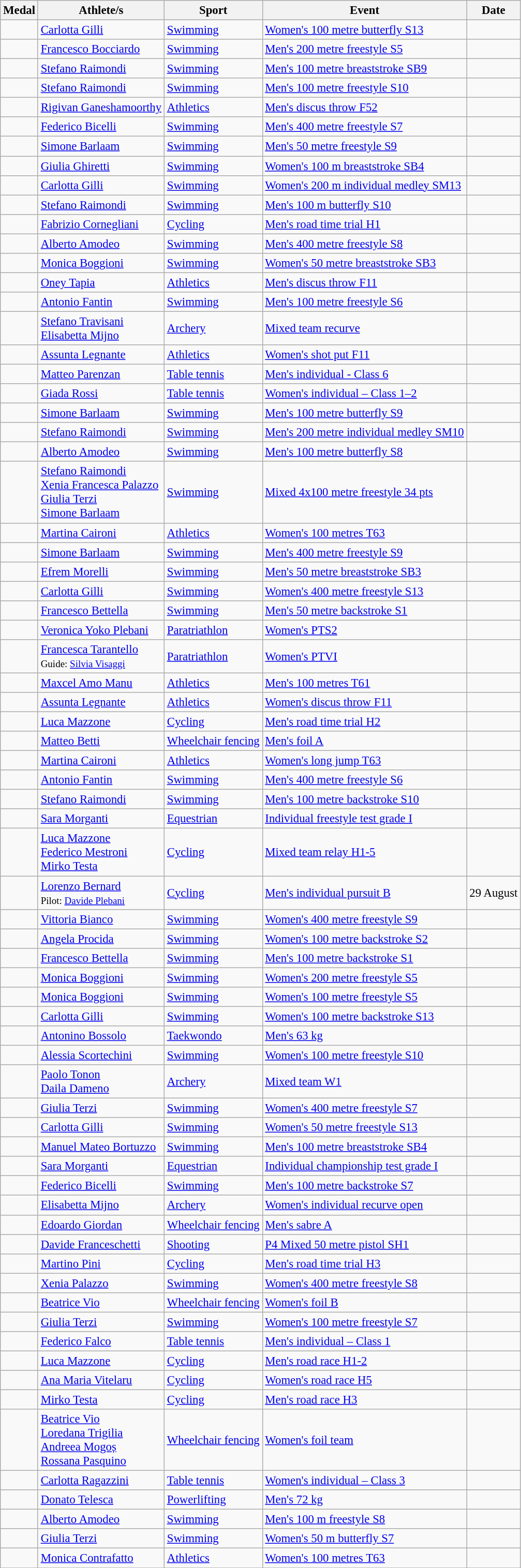<table class="wikitable sortable" style="font-size: 95%;">
<tr>
<th>Medal</th>
<th>Athlete/s</th>
<th>Sport</th>
<th>Event</th>
<th>Date</th>
</tr>
<tr>
<td></td>
<td><a href='#'>Carlotta Gilli</a></td>
<td><a href='#'>Swimming</a></td>
<td><a href='#'>Women's 100 metre butterfly S13</a></td>
<td></td>
</tr>
<tr>
<td></td>
<td><a href='#'>Francesco Bocciardo</a></td>
<td><a href='#'>Swimming</a></td>
<td><a href='#'>Men's 200 metre freestyle S5</a></td>
<td></td>
</tr>
<tr>
<td></td>
<td><a href='#'>Stefano Raimondi</a></td>
<td><a href='#'>Swimming</a></td>
<td><a href='#'>Men's 100 metre breaststroke SB9</a></td>
<td></td>
</tr>
<tr>
<td></td>
<td><a href='#'>Stefano Raimondi</a></td>
<td><a href='#'>Swimming</a></td>
<td><a href='#'>Men's 100 metre freestyle S10</a></td>
<td></td>
</tr>
<tr>
<td></td>
<td><a href='#'>Rigivan Ganeshamoorthy</a></td>
<td><a href='#'>Athletics</a></td>
<td><a href='#'>Men's discus throw F52</a></td>
<td></td>
</tr>
<tr>
<td></td>
<td><a href='#'>Federico Bicelli</a></td>
<td><a href='#'>Swimming</a></td>
<td><a href='#'>Men's 400 metre freestyle S7</a></td>
<td></td>
</tr>
<tr>
<td></td>
<td><a href='#'>Simone Barlaam</a></td>
<td><a href='#'>Swimming</a></td>
<td><a href='#'>Men's 50 metre freestyle S9</a></td>
<td></td>
</tr>
<tr>
<td></td>
<td><a href='#'>Giulia Ghiretti</a></td>
<td><a href='#'>Swimming</a></td>
<td><a href='#'>Women's 100 m breaststroke SB4</a></td>
<td></td>
</tr>
<tr>
<td></td>
<td><a href='#'>Carlotta Gilli</a></td>
<td><a href='#'>Swimming</a></td>
<td><a href='#'>Women's 200 m individual medley SM13</a></td>
<td></td>
</tr>
<tr>
<td></td>
<td><a href='#'>Stefano Raimondi</a></td>
<td><a href='#'>Swimming</a></td>
<td><a href='#'>Men's 100 m butterfly S10</a></td>
<td></td>
</tr>
<tr>
<td></td>
<td><a href='#'>Fabrizio Cornegliani</a></td>
<td><a href='#'>Cycling</a></td>
<td><a href='#'>Men's road time trial H1</a></td>
<td></td>
</tr>
<tr>
<td></td>
<td><a href='#'>Alberto Amodeo</a></td>
<td><a href='#'>Swimming</a></td>
<td><a href='#'>Men's 400 metre freestyle S8</a></td>
<td></td>
</tr>
<tr>
<td></td>
<td><a href='#'>Monica Boggioni</a></td>
<td><a href='#'>Swimming</a></td>
<td><a href='#'>Women's 50 metre breaststroke SB3</a></td>
<td></td>
</tr>
<tr>
<td></td>
<td><a href='#'>Oney Tapia</a></td>
<td><a href='#'>Athletics</a></td>
<td><a href='#'>Men's discus throw F11</a></td>
<td></td>
</tr>
<tr>
<td></td>
<td><a href='#'>Antonio Fantin</a></td>
<td><a href='#'>Swimming</a></td>
<td><a href='#'>Men's 100 metre freestyle S6</a></td>
<td></td>
</tr>
<tr>
<td></td>
<td><a href='#'>Stefano Travisani</a><br><a href='#'>Elisabetta Mijno</a></td>
<td><a href='#'>Archery</a></td>
<td><a href='#'>Mixed team recurve</a></td>
<td></td>
</tr>
<tr>
<td></td>
<td><a href='#'>Assunta Legnante</a></td>
<td><a href='#'>Athletics</a></td>
<td><a href='#'>Women's shot put F11</a></td>
<td></td>
</tr>
<tr>
<td></td>
<td><a href='#'>Matteo Parenzan</a></td>
<td><a href='#'>Table tennis</a></td>
<td><a href='#'>Men's individual - Class 6</a></td>
<td></td>
</tr>
<tr>
<td></td>
<td><a href='#'>Giada Rossi</a></td>
<td><a href='#'>Table tennis</a></td>
<td><a href='#'>Women's individual – Class 1–2</a></td>
<td></td>
</tr>
<tr>
<td></td>
<td><a href='#'>Simone Barlaam</a></td>
<td><a href='#'>Swimming</a></td>
<td><a href='#'>Men's 100 metre butterfly S9</a></td>
<td></td>
</tr>
<tr>
<td></td>
<td><a href='#'>Stefano Raimondi</a></td>
<td><a href='#'>Swimming</a></td>
<td><a href='#'>Men's 200 metre individual medley SM10</a></td>
<td></td>
</tr>
<tr>
<td></td>
<td><a href='#'>Alberto Amodeo</a></td>
<td><a href='#'>Swimming</a></td>
<td><a href='#'>Men's 100 metre butterfly S8</a></td>
<td></td>
</tr>
<tr>
<td></td>
<td><a href='#'>Stefano Raimondi</a><br><a href='#'>Xenia Francesca Palazzo</a><br><a href='#'>Giulia Terzi</a><br><a href='#'>Simone Barlaam</a></td>
<td><a href='#'>Swimming</a></td>
<td><a href='#'>Mixed 4x100 metre freestyle 34 pts</a></td>
<td></td>
</tr>
<tr>
<td></td>
<td><a href='#'>Martina Caironi</a></td>
<td><a href='#'>Athletics</a></td>
<td><a href='#'>Women's 100 metres T63</a></td>
<td></td>
</tr>
<tr>
<td></td>
<td><a href='#'>Simone Barlaam</a></td>
<td><a href='#'>Swimming</a></td>
<td><a href='#'>Men's 400 metre freestyle S9</a></td>
<td></td>
</tr>
<tr>
<td></td>
<td><a href='#'>Efrem Morelli</a></td>
<td><a href='#'>Swimming</a></td>
<td><a href='#'>Men's 50 metre breaststroke SB3</a></td>
<td></td>
</tr>
<tr>
<td></td>
<td><a href='#'>Carlotta Gilli</a></td>
<td><a href='#'>Swimming</a></td>
<td><a href='#'>Women's 400 metre freestyle S13</a></td>
<td></td>
</tr>
<tr>
<td></td>
<td><a href='#'>Francesco Bettella</a></td>
<td><a href='#'>Swimming</a></td>
<td><a href='#'>Men's 50 metre backstroke S1</a></td>
<td></td>
</tr>
<tr>
<td></td>
<td><a href='#'>Veronica Yoko Plebani</a></td>
<td><a href='#'>Paratriathlon</a></td>
<td><a href='#'>Women's PTS2</a></td>
<td></td>
</tr>
<tr>
<td></td>
<td><a href='#'>Francesca Tarantello</a><br><small>Guide: <a href='#'>Silvia Visaggi</a></small></td>
<td><a href='#'>Paratriathlon</a></td>
<td><a href='#'>Women's PTVI</a></td>
<td></td>
</tr>
<tr>
<td></td>
<td><a href='#'>Maxcel Amo Manu</a></td>
<td><a href='#'>Athletics</a></td>
<td><a href='#'>Men's 100 metres T61</a></td>
<td></td>
</tr>
<tr>
<td></td>
<td><a href='#'>Assunta Legnante</a></td>
<td><a href='#'>Athletics</a></td>
<td><a href='#'>Women's discus throw F11</a></td>
<td></td>
</tr>
<tr>
<td></td>
<td><a href='#'>Luca Mazzone</a></td>
<td><a href='#'>Cycling</a></td>
<td><a href='#'>Men's road time trial H2</a></td>
<td></td>
</tr>
<tr>
<td></td>
<td><a href='#'>Matteo Betti</a></td>
<td><a href='#'>Wheelchair fencing</a></td>
<td><a href='#'>Men's foil A</a></td>
<td></td>
</tr>
<tr>
<td></td>
<td><a href='#'>Martina Caironi</a></td>
<td><a href='#'>Athletics</a></td>
<td><a href='#'>Women's long jump T63</a></td>
<td></td>
</tr>
<tr>
<td></td>
<td><a href='#'>Antonio Fantin</a></td>
<td><a href='#'>Swimming</a></td>
<td><a href='#'>Men's 400 metre freestyle S6</a></td>
<td></td>
</tr>
<tr>
<td></td>
<td><a href='#'>Stefano Raimondi</a></td>
<td><a href='#'>Swimming</a></td>
<td><a href='#'>Men's 100 metre backstroke S10</a></td>
<td></td>
</tr>
<tr>
<td></td>
<td><a href='#'>Sara Morganti</a></td>
<td><a href='#'>Equestrian</a></td>
<td><a href='#'>Individual freestyle test grade I</a></td>
<td></td>
</tr>
<tr>
<td></td>
<td><a href='#'>Luca Mazzone</a><br><a href='#'>Federico Mestroni</a><br><a href='#'>Mirko Testa</a></td>
<td><a href='#'>Cycling</a></td>
<td><a href='#'>Mixed team relay H1-5</a></td>
<td></td>
</tr>
<tr>
<td></td>
<td><a href='#'>Lorenzo Bernard</a><br><small>Pilot: <a href='#'>Davide Plebani</a></small></td>
<td><a href='#'>Cycling</a></td>
<td><a href='#'>Men's individual pursuit B</a></td>
<td>29 August</td>
</tr>
<tr>
<td></td>
<td><a href='#'>Vittoria Bianco</a></td>
<td><a href='#'>Swimming</a></td>
<td><a href='#'>Women's 400 metre freestyle S9</a></td>
<td></td>
</tr>
<tr>
<td></td>
<td><a href='#'>Angela Procida</a></td>
<td><a href='#'>Swimming</a></td>
<td><a href='#'>Women's 100 metre backstroke S2</a></td>
<td></td>
</tr>
<tr>
<td></td>
<td><a href='#'>Francesco Bettella</a></td>
<td><a href='#'>Swimming</a></td>
<td><a href='#'>Men's 100 metre backstroke S1</a></td>
<td></td>
</tr>
<tr>
<td></td>
<td><a href='#'>Monica Boggioni</a></td>
<td><a href='#'>Swimming</a></td>
<td><a href='#'>Women's 200 metre freestyle S5</a></td>
<td></td>
</tr>
<tr>
<td></td>
<td><a href='#'>Monica Boggioni</a></td>
<td><a href='#'>Swimming</a></td>
<td><a href='#'>Women's 100 metre freestyle S5</a></td>
<td></td>
</tr>
<tr>
<td></td>
<td><a href='#'>Carlotta Gilli</a></td>
<td><a href='#'>Swimming</a></td>
<td><a href='#'>Women's 100 metre backstroke S13</a></td>
<td></td>
</tr>
<tr>
<td></td>
<td><a href='#'>Antonino Bossolo</a></td>
<td><a href='#'>Taekwondo</a></td>
<td><a href='#'>Men's 63 kg</a></td>
<td></td>
</tr>
<tr>
<td></td>
<td><a href='#'>Alessia Scortechini</a></td>
<td><a href='#'>Swimming</a></td>
<td><a href='#'>Women's 100 metre freestyle S10</a></td>
<td></td>
</tr>
<tr>
<td></td>
<td><a href='#'>Paolo Tonon</a><br><a href='#'>Daila Dameno</a></td>
<td><a href='#'>Archery</a></td>
<td><a href='#'>Mixed team W1</a></td>
<td></td>
</tr>
<tr>
<td></td>
<td><a href='#'>Giulia Terzi</a></td>
<td><a href='#'>Swimming</a></td>
<td><a href='#'>Women's 400 metre freestyle S7</a></td>
<td></td>
</tr>
<tr>
<td></td>
<td><a href='#'>Carlotta Gilli</a></td>
<td><a href='#'>Swimming</a></td>
<td><a href='#'>Women's 50 metre freestyle S13</a></td>
<td></td>
</tr>
<tr>
<td></td>
<td><a href='#'>Manuel Mateo Bortuzzo</a></td>
<td><a href='#'>Swimming</a></td>
<td><a href='#'>Men's 100 metre breaststroke SB4</a></td>
<td></td>
</tr>
<tr>
<td></td>
<td><a href='#'>Sara Morganti</a></td>
<td><a href='#'>Equestrian</a></td>
<td><a href='#'>Individual championship test grade I</a></td>
<td></td>
</tr>
<tr>
<td></td>
<td><a href='#'>Federico Bicelli</a></td>
<td><a href='#'>Swimming</a></td>
<td><a href='#'>Men's 100 metre backstroke S7</a></td>
<td></td>
</tr>
<tr>
<td></td>
<td><a href='#'>Elisabetta Mijno</a></td>
<td><a href='#'>Archery</a></td>
<td><a href='#'>Women's individual recurve open</a></td>
<td></td>
</tr>
<tr>
<td></td>
<td><a href='#'>Edoardo Giordan</a></td>
<td><a href='#'>Wheelchair fencing</a></td>
<td><a href='#'>Men's sabre A</a></td>
<td></td>
</tr>
<tr>
<td></td>
<td><a href='#'>Davide Franceschetti</a></td>
<td><a href='#'>Shooting</a></td>
<td><a href='#'>P4 Mixed 50 metre pistol SH1</a></td>
<td></td>
</tr>
<tr>
<td></td>
<td><a href='#'>Martino Pini</a></td>
<td><a href='#'>Cycling</a></td>
<td><a href='#'>Men's road time trial H3</a></td>
<td></td>
</tr>
<tr>
<td></td>
<td><a href='#'>Xenia Palazzo</a></td>
<td><a href='#'>Swimming</a></td>
<td><a href='#'>Women's 400 metre freestyle S8</a></td>
<td></td>
</tr>
<tr>
<td></td>
<td><a href='#'>Beatrice Vio</a></td>
<td><a href='#'>Wheelchair fencing</a></td>
<td><a href='#'>Women's foil B</a></td>
<td></td>
</tr>
<tr>
<td></td>
<td><a href='#'>Giulia Terzi</a></td>
<td><a href='#'>Swimming</a></td>
<td><a href='#'>Women's 100 metre freestyle S7</a></td>
<td></td>
</tr>
<tr>
<td></td>
<td><a href='#'>Federico Falco</a></td>
<td><a href='#'>Table tennis</a></td>
<td><a href='#'>Men's individual – Class 1</a></td>
<td></td>
</tr>
<tr>
<td></td>
<td><a href='#'>Luca Mazzone</a></td>
<td><a href='#'>Cycling</a></td>
<td><a href='#'>Men's road race H1-2</a></td>
<td></td>
</tr>
<tr>
<td></td>
<td><a href='#'>Ana Maria Vitelaru</a></td>
<td><a href='#'>Cycling</a></td>
<td><a href='#'>Women's road race H5</a></td>
<td></td>
</tr>
<tr>
<td></td>
<td><a href='#'>Mirko Testa</a></td>
<td><a href='#'>Cycling</a></td>
<td><a href='#'>Men's road race H3</a></td>
<td></td>
</tr>
<tr>
<td></td>
<td><a href='#'>Beatrice Vio</a><br><a href='#'>Loredana Trigilia</a><br><a href='#'>Andreea Mogoș</a><br><a href='#'>Rossana Pasquino</a></td>
<td><a href='#'>Wheelchair fencing</a></td>
<td><a href='#'>Women's foil team</a></td>
<td></td>
</tr>
<tr>
<td></td>
<td><a href='#'>Carlotta Ragazzini</a></td>
<td><a href='#'>Table tennis</a></td>
<td><a href='#'>Women's individual – Class 3</a></td>
<td></td>
</tr>
<tr>
<td></td>
<td><a href='#'>Donato Telesca</a></td>
<td><a href='#'>Powerlifting</a></td>
<td><a href='#'>Men's 72 kg</a></td>
<td></td>
</tr>
<tr>
<td></td>
<td><a href='#'>Alberto Amodeo</a></td>
<td><a href='#'>Swimming</a></td>
<td><a href='#'>Men's 100 m freestyle S8</a></td>
<td></td>
</tr>
<tr>
<td></td>
<td><a href='#'>Giulia Terzi</a></td>
<td><a href='#'>Swimming</a></td>
<td><a href='#'>Women's 50 m butterfly S7</a></td>
<td></td>
</tr>
<tr>
<td></td>
<td><a href='#'>Monica Contrafatto</a></td>
<td><a href='#'>Athletics</a></td>
<td><a href='#'>Women's 100 metres T63</a></td>
<td></td>
</tr>
<tr>
</tr>
</table>
